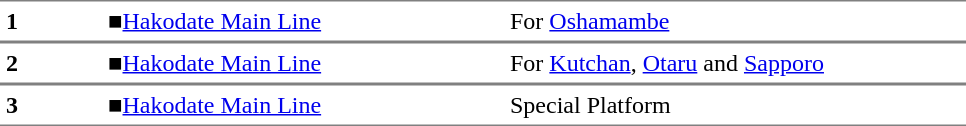<table table border=0 cellspacing=0 cellpadding=4>
<tr>
<td style="border-top:solid 1px gray; border-bottom:solid 1px gray;" width=60 rowspan=1><strong>1</strong></td>
<td style="border-top:solid 1px gray; border-bottom:solid 1px gray;" width=260><span>■</span><a href='#'>Hakodate Main Line</a></td>
<td style="border-top:solid 1px gray; border-bottom:solid 1px gray;" width=300>For <a href='#'>Oshamambe</a></td>
</tr>
<tr>
<td style="border-top:solid 1px gray; border-bottom:solid 1px gray;" width=60 rowspan=1><strong>2</strong></td>
<td style="border-top:solid 1px gray; border-bottom:solid 1px gray;" width=260><span>■</span><a href='#'>Hakodate Main Line</a></td>
<td style="border-top:solid 1px gray; border-bottom:solid 1px gray;" width=300>For <a href='#'>Kutchan</a>, <a href='#'>Otaru</a> and <a href='#'>Sapporo</a></td>
</tr>
<tr>
<td style="border-top:solid 1px gray; border-bottom:solid 1px gray;" width=60 rowspan=1><strong>3</strong></td>
<td style="border-top:solid 1px gray; border-bottom:solid 1px gray;" width=260><span>■</span><a href='#'>Hakodate Main Line</a></td>
<td style="border-top:solid 1px gray; border-bottom:solid 1px gray;" width=300>Special Platform</td>
</tr>
</table>
